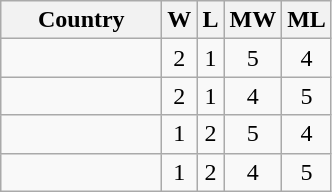<table class="wikitable sortable" style="text-align:center">
<tr>
<th width=100>Country</th>
<th>W</th>
<th>L</th>
<th>MW</th>
<th>ML</th>
</tr>
<tr>
<td align=left><strong></strong></td>
<td>2</td>
<td>1</td>
<td>5</td>
<td>4</td>
</tr>
<tr>
<td align=left></td>
<td>2</td>
<td>1</td>
<td>4</td>
<td>5</td>
</tr>
<tr>
<td align=left></td>
<td>1</td>
<td>2</td>
<td>5</td>
<td>4</td>
</tr>
<tr>
<td align=left></td>
<td>1</td>
<td>2</td>
<td>4</td>
<td>5</td>
</tr>
</table>
